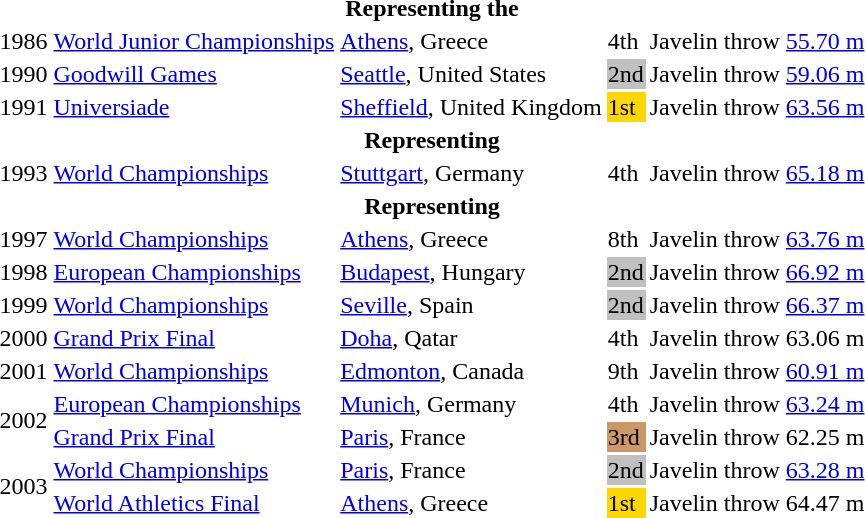<table>
<tr>
<th colspan="7">Representing the </th>
</tr>
<tr>
<td>1986</td>
<td><a href='#'>World Junior Championships</a></td>
<td><a href='#'>Athens</a>, Greece</td>
<td>4th</td>
<td>Javelin throw</td>
<td><a href='#'>55.70 m</a></td>
</tr>
<tr>
<td>1990</td>
<td><a href='#'>Goodwill Games</a></td>
<td><a href='#'>Seattle</a>, United States</td>
<td bgcolor="silver">2nd</td>
<td>Javelin throw</td>
<td><a href='#'>59.06 m</a></td>
</tr>
<tr>
<td>1991</td>
<td><a href='#'>Universiade</a></td>
<td><a href='#'>Sheffield</a>, United Kingdom</td>
<td bgcolor="gold">1st</td>
<td>Javelin throw</td>
<td><a href='#'>63.56 m</a></td>
</tr>
<tr>
<th colspan="7">Representing </th>
</tr>
<tr>
<td>1993</td>
<td><a href='#'>World Championships</a></td>
<td><a href='#'>Stuttgart</a>, Germany</td>
<td>4th</td>
<td>Javelin throw</td>
<td><a href='#'>65.18 m</a></td>
</tr>
<tr>
<th colspan="7">Representing </th>
</tr>
<tr>
<td>1997</td>
<td><a href='#'>World Championships</a></td>
<td><a href='#'>Athens</a>, Greece</td>
<td>8th</td>
<td>Javelin throw</td>
<td><a href='#'>63.76 m</a></td>
</tr>
<tr>
<td>1998</td>
<td><a href='#'>European Championships</a></td>
<td><a href='#'>Budapest</a>, Hungary</td>
<td bgcolor="silver">2nd</td>
<td>Javelin throw</td>
<td><a href='#'>66.92 m</a></td>
</tr>
<tr>
<td>1999</td>
<td><a href='#'>World Championships</a></td>
<td><a href='#'>Seville</a>, Spain</td>
<td bgcolor="silver">2nd</td>
<td>Javelin throw</td>
<td><a href='#'>66.37 m</a></td>
</tr>
<tr>
<td>2000</td>
<td><a href='#'>Grand Prix Final</a></td>
<td><a href='#'>Doha</a>, Qatar</td>
<td>4th</td>
<td>Javelin throw</td>
<td>63.06 m</td>
</tr>
<tr>
<td>2001</td>
<td><a href='#'>World Championships</a></td>
<td><a href='#'>Edmonton</a>, Canada</td>
<td>9th</td>
<td>Javelin throw</td>
<td><a href='#'>60.91 m</a></td>
</tr>
<tr>
<td rowspan=2>2002</td>
<td><a href='#'>European Championships</a></td>
<td><a href='#'>Munich</a>, Germany</td>
<td>4th</td>
<td>Javelin throw</td>
<td><a href='#'>63.24 m</a></td>
</tr>
<tr>
<td><a href='#'>Grand Prix Final</a></td>
<td><a href='#'>Paris</a>, France</td>
<td bgcolor="cc9966">3rd</td>
<td>Javelin throw</td>
<td>62.25 m</td>
</tr>
<tr>
<td rowspan=2>2003</td>
<td><a href='#'>World Championships</a></td>
<td><a href='#'>Paris</a>, France</td>
<td bgcolor="silver">2nd</td>
<td>Javelin throw</td>
<td><a href='#'>63.28 m</a></td>
</tr>
<tr>
<td><a href='#'>World Athletics Final</a></td>
<td><a href='#'>Athens</a>, Greece</td>
<td bgcolor="gold">1st</td>
<td>Javelin throw</td>
<td>64.47 m</td>
</tr>
</table>
